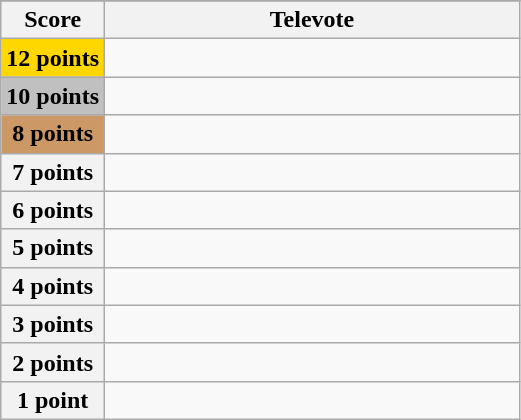<table class="wikitable">
<tr>
</tr>
<tr>
<th scope="col" width="20%">Score</th>
<th scope="col" width="80%">Televote</th>
</tr>
<tr>
<th scope="row" style="background:gold">12 points</th>
<td></td>
</tr>
<tr>
<th scope="row" style="background:silver">10 points</th>
<td></td>
</tr>
<tr>
<th scope="row" style="background:#CC9966">8 points</th>
<td></td>
</tr>
<tr>
<th scope="row">7 points</th>
<td></td>
</tr>
<tr>
<th scope="row">6 points</th>
<td></td>
</tr>
<tr>
<th scope="row">5 points</th>
<td></td>
</tr>
<tr>
<th scope="row">4 points</th>
<td></td>
</tr>
<tr>
<th scope="row">3 points</th>
<td></td>
</tr>
<tr>
<th scope="row">2 points</th>
<td></td>
</tr>
<tr>
<th scope="row">1 point</th>
<td></td>
</tr>
</table>
